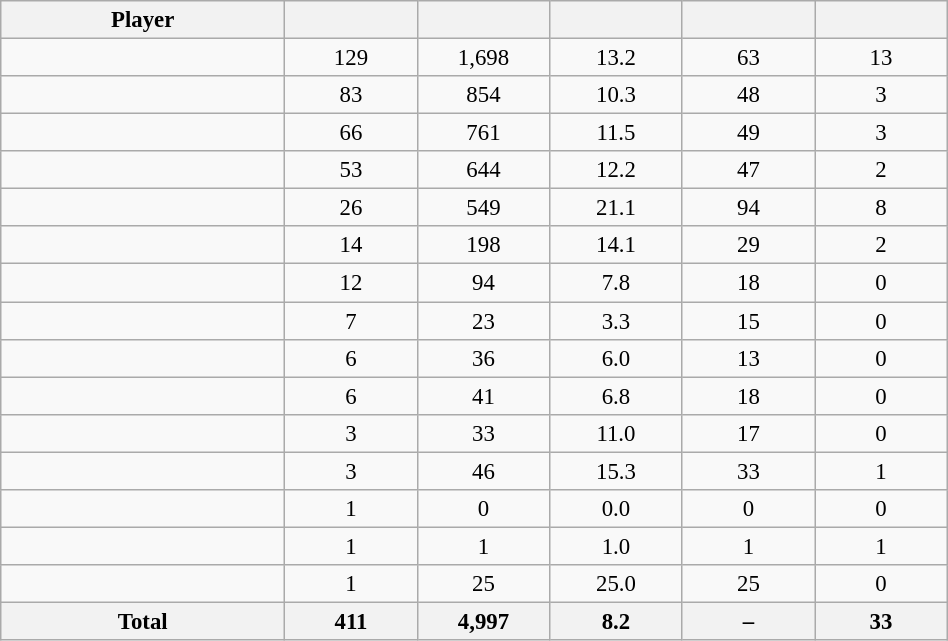<table class="wikitable sortable" style="text-align:center; width:50%; font-size:95%;">
<tr>
<th width="30%">Player</th>
<th width="14%"></th>
<th width="14%"></th>
<th width="14%"></th>
<th width="14%"></th>
<th width="14%"></th>
</tr>
<tr>
<td align=left></td>
<td>129</td>
<td>1,698</td>
<td>13.2</td>
<td>63</td>
<td>13</td>
</tr>
<tr>
<td align=left></td>
<td>83</td>
<td>854</td>
<td>10.3</td>
<td>48</td>
<td>3</td>
</tr>
<tr>
<td align=left></td>
<td>66</td>
<td>761</td>
<td>11.5</td>
<td>49</td>
<td>3</td>
</tr>
<tr>
<td align=left></td>
<td>53</td>
<td>644</td>
<td>12.2</td>
<td>47</td>
<td>2</td>
</tr>
<tr>
<td align=left></td>
<td>26</td>
<td>549</td>
<td>21.1</td>
<td>94</td>
<td>8</td>
</tr>
<tr>
<td align=left></td>
<td>14</td>
<td>198</td>
<td>14.1</td>
<td>29</td>
<td>2</td>
</tr>
<tr>
<td align=left></td>
<td>12</td>
<td>94</td>
<td>7.8</td>
<td>18</td>
<td>0</td>
</tr>
<tr>
<td align=left></td>
<td>7</td>
<td>23</td>
<td>3.3</td>
<td>15</td>
<td>0</td>
</tr>
<tr>
<td align=left></td>
<td>6</td>
<td>36</td>
<td>6.0</td>
<td>13</td>
<td>0</td>
</tr>
<tr>
<td align=left></td>
<td>6</td>
<td>41</td>
<td>6.8</td>
<td>18</td>
<td>0</td>
</tr>
<tr>
<td align=left></td>
<td>3</td>
<td>33</td>
<td>11.0</td>
<td>17</td>
<td>0</td>
</tr>
<tr>
<td align=left></td>
<td>3</td>
<td>46</td>
<td>15.3</td>
<td>33</td>
<td>1</td>
</tr>
<tr>
<td align=left></td>
<td>1</td>
<td>0</td>
<td>0.0</td>
<td>0</td>
<td>0</td>
</tr>
<tr>
<td align=left></td>
<td>1</td>
<td>1</td>
<td>1.0</td>
<td>1</td>
<td>1</td>
</tr>
<tr>
<td align=left></td>
<td>1</td>
<td>25</td>
<td>25.0</td>
<td>25</td>
<td>0</td>
</tr>
<tr>
<th>Total</th>
<th>411</th>
<th>4,997</th>
<th>8.2</th>
<th>–</th>
<th>33</th>
</tr>
</table>
